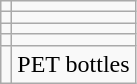<table class="wikitable">
<tr>
<td></td>
<td></td>
</tr>
<tr>
<td></td>
<td></td>
</tr>
<tr>
<td></td>
<td></td>
</tr>
<tr>
<td></td>
<td></td>
</tr>
<tr>
<td></td>
<td>PET bottles</td>
</tr>
</table>
